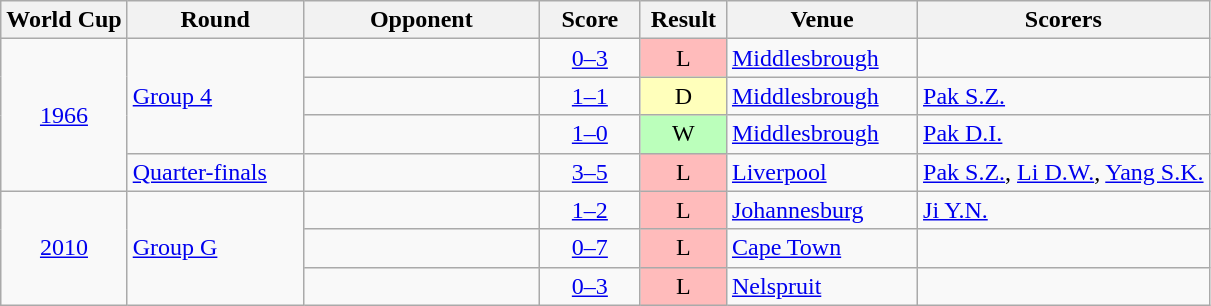<table class="wikitable sortable" style="text-align:left;">
<tr>
<th>World Cup</th>
<th width=110>Round</th>
<th width=150>Opponent</th>
<th width=60>Score</th>
<th width=50>Result</th>
<th width=120>Venue</th>
<th>Scorers</th>
</tr>
<tr>
<td rowspan="4" align=center><a href='#'>1966</a></td>
<td rowspan="3"><a href='#'>Group 4</a></td>
<td></td>
<td align=center><a href='#'>0–3</a></td>
<td align=center bgcolor="#ffbbbb">L</td>
<td><a href='#'>Middlesbrough</a></td>
<td></td>
</tr>
<tr>
<td></td>
<td align=center><a href='#'>1–1</a></td>
<td align=center bgcolor="#ffffbb">D</td>
<td><a href='#'>Middlesbrough</a></td>
<td><a href='#'>Pak S.Z.</a></td>
</tr>
<tr>
<td></td>
<td align=center><a href='#'>1–0</a></td>
<td align=center bgcolor="#bbffbb">W</td>
<td><a href='#'>Middlesbrough</a></td>
<td><a href='#'>Pak D.I.</a></td>
</tr>
<tr>
<td rowspan="1"><a href='#'>Quarter-finals</a></td>
<td></td>
<td align=center><a href='#'>3–5</a></td>
<td align=center bgcolor="#ffbbbb">L</td>
<td><a href='#'>Liverpool</a></td>
<td><a href='#'>Pak S.Z.</a>, <a href='#'>Li D.W.</a>, <a href='#'>Yang S.K.</a></td>
</tr>
<tr>
<td rowspan="3" align=center><a href='#'>2010</a></td>
<td rowspan="3"><a href='#'>Group G</a></td>
<td></td>
<td align=center><a href='#'>1–2</a></td>
<td align=center bgcolor="#ffbbbb">L</td>
<td><a href='#'>Johannesburg</a></td>
<td><a href='#'>Ji Y.N.</a></td>
</tr>
<tr>
<td></td>
<td align=center><a href='#'>0–7</a></td>
<td align=center bgcolor="#ffbbbb">L</td>
<td><a href='#'>Cape Town</a></td>
<td></td>
</tr>
<tr>
<td></td>
<td align=center><a href='#'>0–3</a></td>
<td align=center bgcolor="#ffbbbb">L</td>
<td><a href='#'>Nelspruit</a></td>
<td></td>
</tr>
</table>
